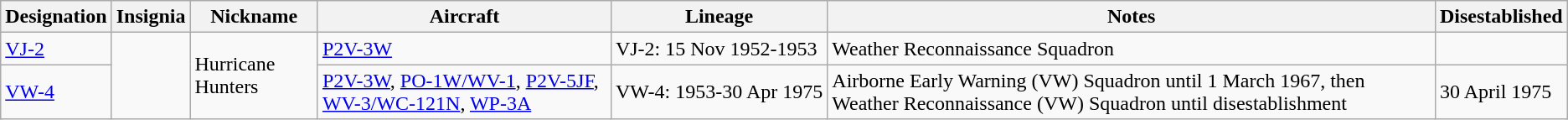<table class="wikitable">
<tr>
<th>Designation</th>
<th>Insignia</th>
<th>Nickname</th>
<th>Aircraft</th>
<th>Lineage</th>
<th>Notes</th>
<th>Disestablished</th>
</tr>
<tr>
<td><a href='#'>VJ-2</a></td>
<td Rowspan="2"></td>
<td Rowspan="2">Hurricane Hunters</td>
<td><a href='#'>P2V-3W</a></td>
<td style="white-space: nowrap;">VJ-2: 15 Nov 1952-1953</td>
<td>Weather Reconnaissance Squadron</td>
</tr>
<tr>
<td><a href='#'>VW-4</a></td>
<td><a href='#'>P2V-3W</a>, <a href='#'>PO-1W/WV-1</a>, <a href='#'>P2V-5JF</a>, <a href='#'>WV-3/WC-121N</a>, <a href='#'>WP-3A</a></td>
<td style="white-space: nowrap;">VW-4: 1953-30 Apr 1975</td>
<td>Airborne Early Warning (VW) Squadron until 1 March 1967, then Weather Reconnaissance (VW) Squadron until disestablishment</td>
<td>30 April 1975</td>
</tr>
</table>
